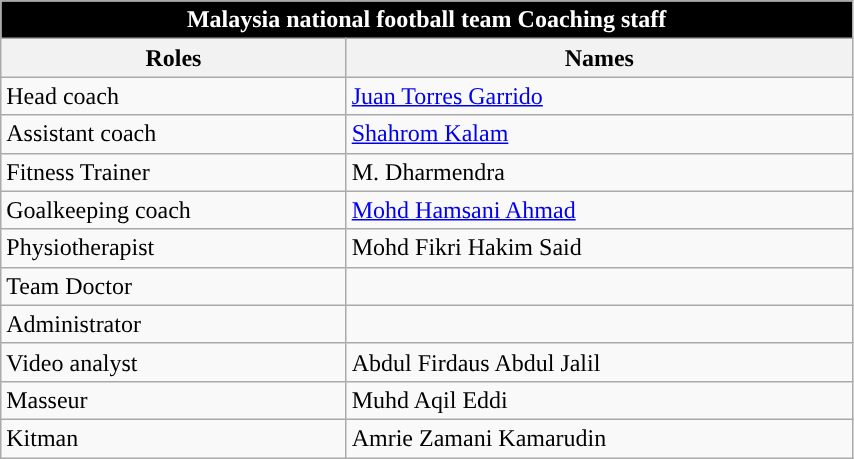<table class="wikitable"  width=45% style="text-align: left;">
<tr>
<th colspan=5 style="background: #000000; color: #FFFFFF;">Malaysia national football team Coaching staff</th>
</tr>
<tr>
<th width=100px>Roles</th>
<th width=150px>Names</th>
</tr>
<tr>
<td>Head coach</td>
<td> <a href='#'>Juan Torres Garrido</a></td>
</tr>
<tr>
<td>Assistant coach</td>
<td> <a href='#'>Shahrom Kalam</a></td>
</tr>
<tr>
<td>Fitness Trainer</td>
<td> M. Dharmendra</td>
</tr>
<tr>
<td>Goalkeeping coach</td>
<td> <a href='#'>Mohd Hamsani Ahmad</a></td>
</tr>
<tr>
<td>Physiotherapist</td>
<td> Mohd Fikri Hakim Said</td>
</tr>
<tr>
<td>Team Doctor</td>
<td></td>
</tr>
<tr>
<td>Administrator</td>
<td></td>
</tr>
<tr>
<td>Video analyst</td>
<td> Abdul Firdaus Abdul Jalil</td>
</tr>
<tr>
<td>Masseur</td>
<td> Muhd Aqil Eddi</td>
</tr>
<tr>
<td>Kitman</td>
<td> Amrie Zamani Kamarudin</td>
</tr>
</table>
